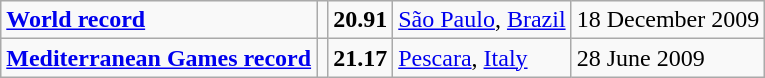<table class="wikitable">
<tr>
<td><strong><a href='#'>World record</a></strong></td>
<td></td>
<td><strong>20.91</strong></td>
<td><a href='#'>São Paulo</a>, <a href='#'>Brazil</a></td>
<td>18 December 2009</td>
</tr>
<tr>
<td><strong><a href='#'>Mediterranean Games record</a></strong></td>
<td></td>
<td><strong>21.17</strong></td>
<td><a href='#'>Pescara</a>, <a href='#'>Italy</a></td>
<td>28 June 2009</td>
</tr>
</table>
